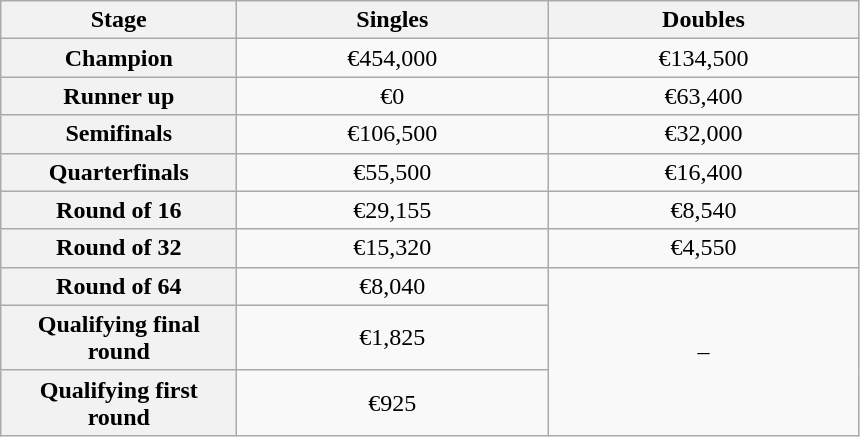<table class=wikitable>
<tr>
<th width=150>Stage</th>
<th width=200>Singles</th>
<th width=200>Doubles</th>
</tr>
<tr style=text-align:center>
<th>Champion</th>
<td>€454,000</td>
<td>€134,500</td>
</tr>
<tr style=text-align:center>
<th>Runner up</th>
<td>€0</td>
<td>€63,400</td>
</tr>
<tr style="text-align:center;">
<th>Semifinals</th>
<td>€106,500</td>
<td>€32,000</td>
</tr>
<tr style="text-align:center;">
<th>Quarterfinals</th>
<td>€55,500</td>
<td>€16,400</td>
</tr>
<tr style="text-align:center;">
<th>Round of 16</th>
<td>€29,155</td>
<td>€8,540</td>
</tr>
<tr style="text-align:center;">
<th>Round of 32</th>
<td>€15,320</td>
<td>€4,550</td>
</tr>
<tr style="text-align:center;">
<th>Round of 64</th>
<td>€8,040</td>
<td rowspan=3>–</td>
</tr>
<tr style="text-align:center;">
<th>Qualifying final round</th>
<td>€1,825</td>
</tr>
<tr style="text-align:center;">
<th>Qualifying first round</th>
<td>€925</td>
</tr>
</table>
